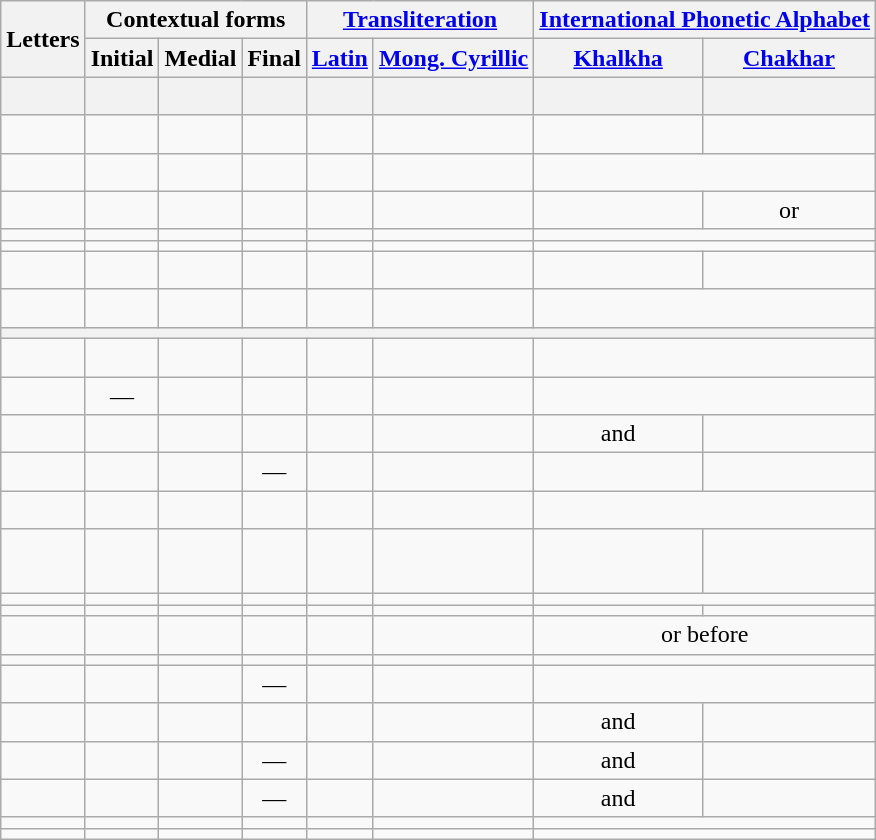<table class="wikitable sortable" style="text-align:center;">
<tr>
<th rowspan="2">Letters</th>
<th colspan="3">Contextual forms</th>
<th colspan="2"><a href='#'>Transliteration</a></th>
<th colspan="2"><a href='#'>International Phonetic Alphabet</a></th>
</tr>
<tr>
<th>Initial</th>
<th>Medial</th>
<th>Final</th>
<th><a href='#'>Latin</a></th>
<th><a href='#'>Mong. Cyrillic</a></th>
<th><a href='#'>Khalkha</a></th>
<th><a href='#'>Chakhar</a></th>
</tr>
<tr>
<th> </th>
<th></th>
<th></th>
<th></th>
<th></th>
<th></th>
<th></th>
<th></th>
</tr>
<tr>
<td></td>
<td></td>
<td></td>
<td><br></td>
<td></td>
<td></td>
<td></td>
<td></td>
</tr>
<tr>
<td></td>
<td></td>
<td></td>
<td><br></td>
<td></td>
<td></td>
<td colspan="2"></td>
</tr>
<tr>
<td></td>
<td></td>
<td></td>
<td></td>
<td></td>
<td></td>
<td></td>
<td> or </td>
</tr>
<tr>
<td></td>
<td></td>
<td></td>
<td></td>
<td></td>
<td></td>
<td colspan="2"></td>
</tr>
<tr>
<td></td>
<td></td>
<td></td>
<td></td>
<td></td>
<td></td>
<td colspan="2"></td>
</tr>
<tr>
<td></td>
<td></td>
<td><br></td>
<td></td>
<td></td>
<td></td>
<td></td>
<td></td>
</tr>
<tr>
<td></td>
<td></td>
<td><br></td>
<td></td>
<td></td>
<td></td>
<td colspan="2"></td>
</tr>
<tr>
<th colspan="8"></th>
</tr>
<tr>
<td></td>
<td></td>
<td><br></td>
<td><br></td>
<td></td>
<td></td>
<td colspan="2"></td>
</tr>
<tr>
<td></td>
<td>—</td>
<td></td>
<td></td>
<td></td>
<td></td>
<td colspan="2"></td>
</tr>
<tr>
<td></td>
<td></td>
<td></td>
<td></td>
<td></td>
<td></td>
<td> and </td>
<td></td>
</tr>
<tr>
<td></td>
<td></td>
<td></td>
<td>—</td>
<td></td>
<td></td>
<td></td>
<td></td>
</tr>
<tr>
<td></td>
<td><br></td>
<td><br></td>
<td></td>
<td><br></td>
<td></td>
<td colspan="2"></td>
</tr>
<tr>
<td></td>
<td><br></td>
<td><br><br></td>
<td><br><br></td>
<td><br></td>
<td></td>
<td></td>
<td></td>
</tr>
<tr>
<td></td>
<td></td>
<td></td>
<td></td>
<td></td>
<td></td>
<td colspan="2"></td>
</tr>
<tr>
<td></td>
<td></td>
<td></td>
<td></td>
<td></td>
<td></td>
<td></td>
<td></td>
</tr>
<tr>
<td></td>
<td></td>
<td></td>
<td></td>
<td></td>
<td></td>
<td colspan="2"> or  before <em></em></td>
</tr>
<tr>
<td></td>
<td></td>
<td></td>
<td></td>
<td></td>
<td></td>
<td colspan="2"></td>
</tr>
<tr>
<td></td>
<td></td>
<td></td>
<td>—</td>
<td></td>
<td></td>
<td colspan="2"></td>
</tr>
<tr>
<td></td>
<td></td>
<td><br></td>
<td></td>
<td></td>
<td></td>
<td> and </td>
<td></td>
</tr>
<tr>
<td></td>
<td></td>
<td></td>
<td>—</td>
<td></td>
<td></td>
<td> and </td>
<td></td>
</tr>
<tr>
<td></td>
<td></td>
<td></td>
<td>—</td>
<td></td>
<td></td>
<td> and </td>
<td></td>
</tr>
<tr>
<td></td>
<td></td>
<td></td>
<td></td>
<td></td>
<td></td>
<td colspan="2"></td>
</tr>
<tr>
<td></td>
<td></td>
<td></td>
<td></td>
<td></td>
<td></td>
<td colspan="2"></td>
</tr>
</table>
